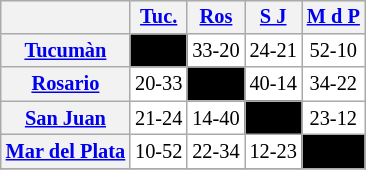<table align="left" cellspacing="0" cellpadding="3" style="background-color: #f9f9f9; font-size: 85%; text-align: center" class="wikitable">
<tr style="background:#F0F0F0;">
<th align="left"> </th>
<th><a href='#'>Tuc.</a></th>
<th><a href='#'>Ros</a></th>
<th><a href='#'>S J</a></th>
<th><a href='#'>M d P</a></th>
</tr>
<tr ! style="background:#FFFFFF;">
<th><a href='#'>Tucumàn</a></th>
<td style="background:#000000">––––</td>
<td>33-20</td>
<td>24-21</td>
<td>52-10</td>
</tr>
<tr ! style="background:#FFFFFF;">
<th><a href='#'>Rosario</a></th>
<td>20-33</td>
<td style="background:#000000">––––</td>
<td>40-14</td>
<td>34-22</td>
</tr>
<tr ! style="background:#FFFFFF;">
<th><a href='#'>San Juan</a></th>
<td>21-24</td>
<td>14-40</td>
<td style="background:#000000">––––</td>
<td>23-12</td>
</tr>
<tr ! style="background:#FFFFFF;">
<th><a href='#'>Mar del Plata</a></th>
<td>10-52</td>
<td>22-34</td>
<td>12-23</td>
<td style="background:#000000">––––</td>
</tr>
<tr>
</tr>
</table>
